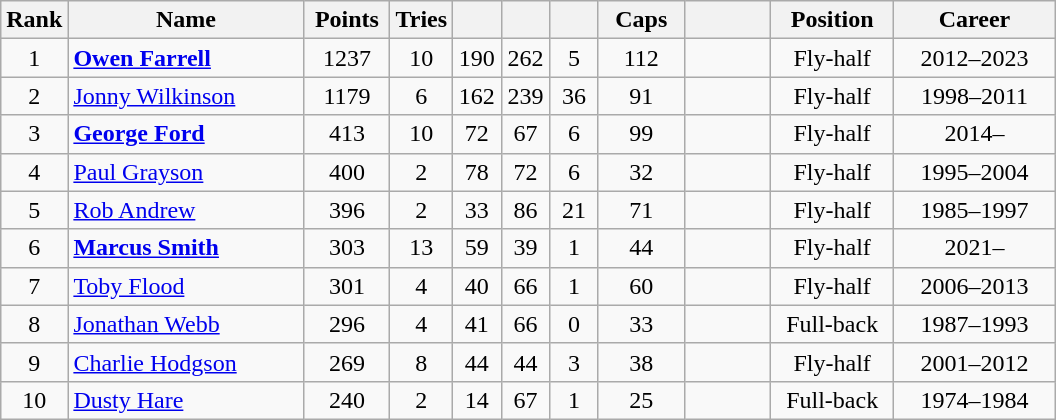<table class="wikitable sortable" style="text-align:center">
<tr>
<th width=25px>Rank</th>
<th width=150px>Name</th>
<th width=50px>Points</th>
<th width=25px>Tries</th>
<th width=25px></th>
<th width=25px></th>
<th width=25px></th>
<th width=50px>Caps</th>
<th width=50px></th>
<th width=75px>Position</th>
<th width=100px>Career</th>
</tr>
<tr>
<td>1</td>
<td align="left"><strong><a href='#'>Owen Farrell</a></strong></td>
<td>1237</td>
<td>10</td>
<td>190</td>
<td>262</td>
<td>5</td>
<td>112</td>
<td></td>
<td>Fly-half</td>
<td>2012–2023</td>
</tr>
<tr>
<td>2</td>
<td align="left"><a href='#'>Jonny Wilkinson</a></td>
<td>1179</td>
<td>6</td>
<td>162</td>
<td>239</td>
<td>36</td>
<td>91</td>
<td></td>
<td>Fly-half</td>
<td>1998–2011</td>
</tr>
<tr>
<td>3</td>
<td align="left"><strong><a href='#'>George Ford</a></strong></td>
<td>413</td>
<td>10</td>
<td>72</td>
<td>67</td>
<td>6</td>
<td>99</td>
<td></td>
<td>Fly-half</td>
<td>2014–</td>
</tr>
<tr>
<td>4</td>
<td align="left"><a href='#'>Paul Grayson</a></td>
<td>400</td>
<td>2</td>
<td>78</td>
<td>72</td>
<td>6</td>
<td>32</td>
<td></td>
<td>Fly-half</td>
<td>1995–2004</td>
</tr>
<tr>
<td>5</td>
<td align="left"><a href='#'>Rob Andrew</a></td>
<td>396</td>
<td>2</td>
<td>33</td>
<td>86</td>
<td>21</td>
<td>71</td>
<td></td>
<td>Fly-half</td>
<td>1985–1997</td>
</tr>
<tr>
<td>6</td>
<td align="left"><strong><a href='#'>Marcus Smith</a></strong></td>
<td>303</td>
<td>13</td>
<td>59</td>
<td>39</td>
<td>1</td>
<td>44</td>
<td></td>
<td>Fly-half</td>
<td>2021–</td>
</tr>
<tr>
<td>7</td>
<td align="left"><a href='#'>Toby Flood</a></td>
<td>301</td>
<td>4</td>
<td>40</td>
<td>66</td>
<td>1</td>
<td>60</td>
<td></td>
<td>Fly-half</td>
<td>2006–2013</td>
</tr>
<tr>
<td>8</td>
<td align="left"><a href='#'>Jonathan Webb</a></td>
<td>296</td>
<td>4</td>
<td>41</td>
<td>66</td>
<td>0</td>
<td>33</td>
<td></td>
<td>Full-back</td>
<td>1987–1993</td>
</tr>
<tr>
<td>9</td>
<td align="left"><a href='#'>Charlie Hodgson</a></td>
<td>269</td>
<td>8</td>
<td>44</td>
<td>44</td>
<td>3</td>
<td>38</td>
<td></td>
<td>Fly-half</td>
<td>2001–2012</td>
</tr>
<tr>
<td>10</td>
<td align="left"><a href='#'>Dusty Hare</a></td>
<td>240</td>
<td>2</td>
<td>14</td>
<td>67</td>
<td>1</td>
<td>25</td>
<td></td>
<td>Full-back</td>
<td>1974–1984</td>
</tr>
</table>
